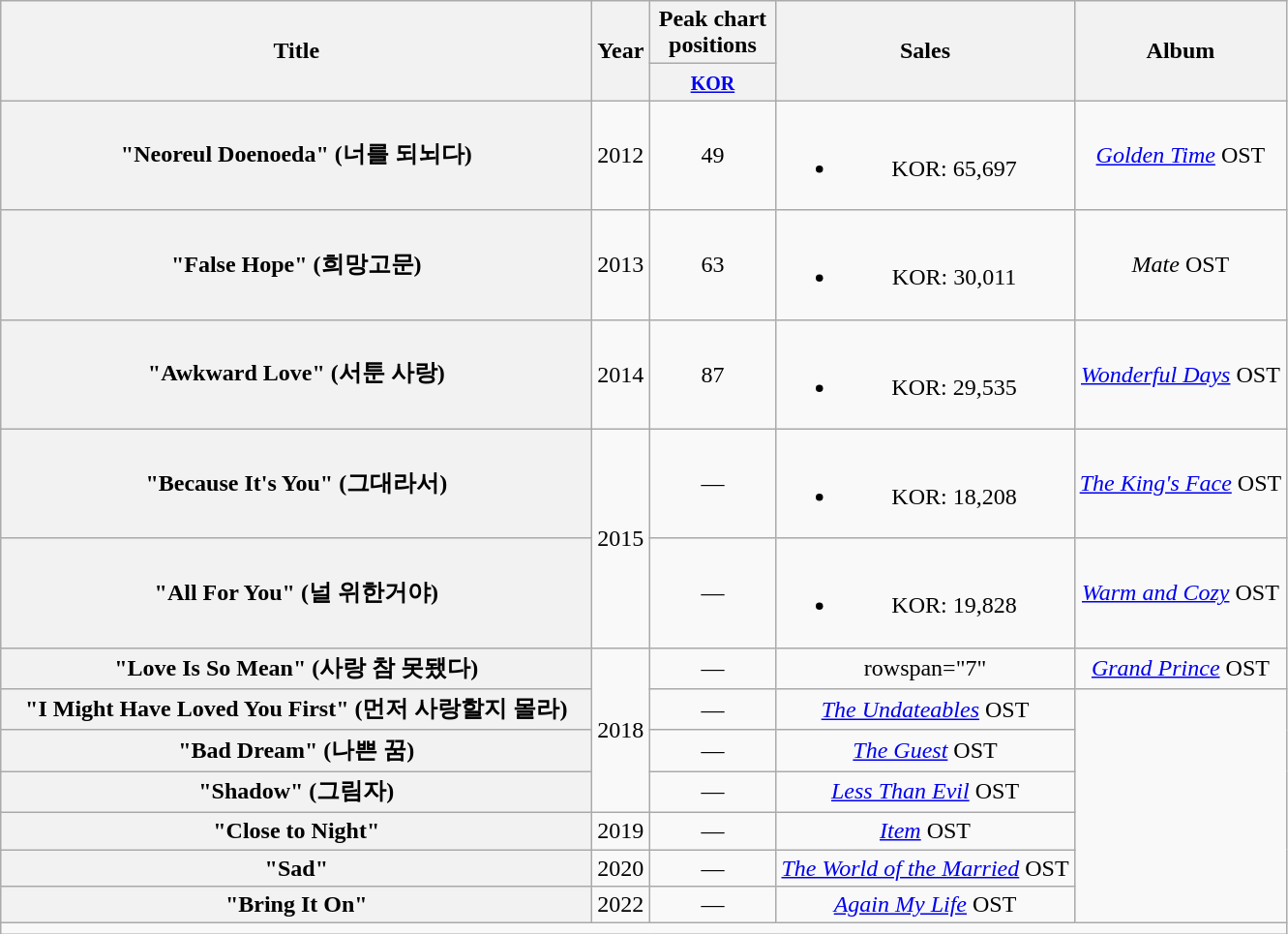<table class="wikitable plainrowheaders" style="text-align:center;">
<tr>
<th scope="col" rowspan="2" style="width:25em;">Title</th>
<th scope="col" rowspan="2">Year</th>
<th scope="col" colspan="1" style="width:5em;">Peak chart positions</th>
<th scope="col" rowspan="2">Sales</th>
<th scope="col" rowspan="2">Album</th>
</tr>
<tr>
<th><small><a href='#'>KOR</a></small><br></th>
</tr>
<tr>
<th scope="row">"Neoreul Doenoeda" (너를 되뇌다)<br></th>
<td>2012</td>
<td>49</td>
<td><br><ul><li>KOR: 65,697</li></ul></td>
<td><em><a href='#'>Golden Time</a></em> OST</td>
</tr>
<tr>
<th scope="row">"False Hope" (희망고문)<br></th>
<td>2013</td>
<td>63</td>
<td><br><ul><li>KOR: 30,011</li></ul></td>
<td><em>Mate</em> OST</td>
</tr>
<tr>
<th scope="row">"Awkward Love" (서툰 사랑)</th>
<td>2014</td>
<td>87</td>
<td><br><ul><li>KOR: 29,535</li></ul></td>
<td><em><a href='#'>Wonderful Days</a></em> OST</td>
</tr>
<tr>
<th scope="row">"Because It's You" (그대라서)</th>
<td rowspan="2">2015</td>
<td>—</td>
<td><br><ul><li>KOR: 18,208</li></ul></td>
<td><em><a href='#'>The King's Face</a></em> OST</td>
</tr>
<tr>
<th scope="row">"All For You" (널 위한거야)</th>
<td>—</td>
<td><br><ul><li>KOR: 19,828</li></ul></td>
<td><em><a href='#'>Warm and Cozy</a></em> OST</td>
</tr>
<tr>
<th scope="row">"Love Is So Mean" (사랑 참 못됐다)</th>
<td rowspan="4">2018</td>
<td>—</td>
<td>rowspan="7" </td>
<td><em><a href='#'>Grand Prince</a></em> OST</td>
</tr>
<tr>
<th scope="row">"I Might Have Loved You First" (먼저 사랑할지 몰라)</th>
<td>—</td>
<td><em><a href='#'>The Undateables</a></em> OST</td>
</tr>
<tr>
<th scope="row">"Bad Dream" (나쁜 꿈)</th>
<td>—</td>
<td><em><a href='#'>The Guest</a></em> OST</td>
</tr>
<tr>
<th scope="row">"Shadow" (그림자)<br></th>
<td>—</td>
<td><em><a href='#'>Less Than Evil</a></em> OST</td>
</tr>
<tr>
<th scope="row">"Close to Night"</th>
<td>2019</td>
<td>—</td>
<td><em><a href='#'>Item</a></em> OST</td>
</tr>
<tr>
<th scope="row">"Sad"</th>
<td>2020</td>
<td>—</td>
<td><em><a href='#'>The World of the Married</a></em> OST</td>
</tr>
<tr>
<th scope="row">"Bring It On"</th>
<td>2022</td>
<td>—</td>
<td><em><a href='#'>Again My Life</a></em> OST</td>
</tr>
<tr>
<td colspan="5"></td>
</tr>
</table>
